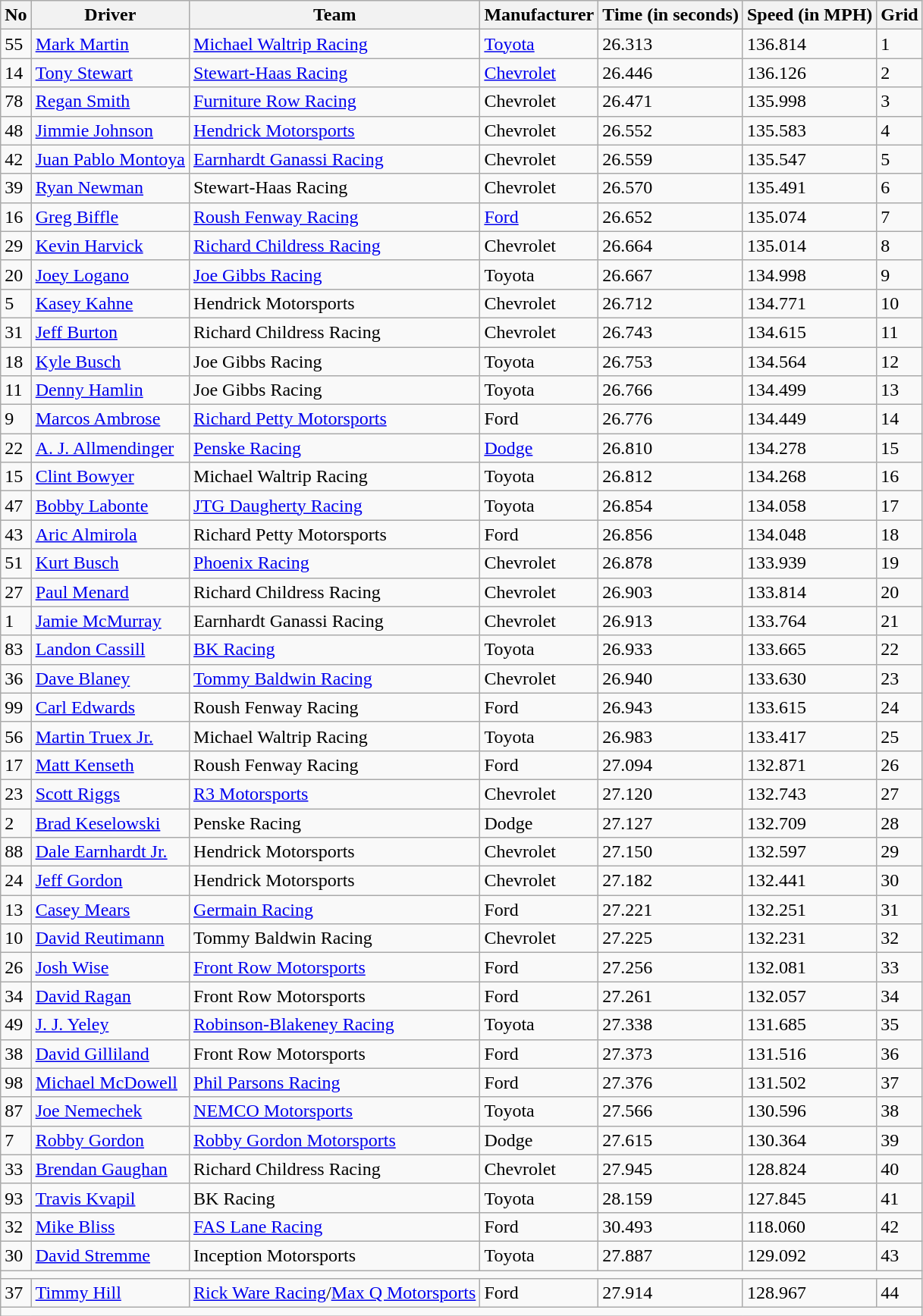<table class="wikitable">
<tr>
<th>No</th>
<th>Driver</th>
<th>Team</th>
<th>Manufacturer</th>
<th>Time (in seconds)</th>
<th>Speed (in MPH)</th>
<th>Grid</th>
</tr>
<tr>
<td>55</td>
<td><a href='#'>Mark Martin</a></td>
<td><a href='#'>Michael Waltrip Racing</a></td>
<td><a href='#'>Toyota</a></td>
<td>26.313</td>
<td>136.814</td>
<td>1</td>
</tr>
<tr>
<td>14</td>
<td><a href='#'>Tony Stewart</a></td>
<td><a href='#'>Stewart-Haas Racing</a></td>
<td><a href='#'>Chevrolet</a></td>
<td>26.446</td>
<td>136.126</td>
<td>2</td>
</tr>
<tr>
<td>78</td>
<td><a href='#'>Regan Smith</a></td>
<td><a href='#'>Furniture Row Racing</a></td>
<td>Chevrolet</td>
<td>26.471</td>
<td>135.998</td>
<td>3</td>
</tr>
<tr>
<td>48</td>
<td><a href='#'>Jimmie Johnson</a></td>
<td><a href='#'>Hendrick Motorsports</a></td>
<td>Chevrolet</td>
<td>26.552</td>
<td>135.583</td>
<td>4</td>
</tr>
<tr>
<td>42</td>
<td><a href='#'>Juan Pablo Montoya</a></td>
<td><a href='#'>Earnhardt Ganassi Racing</a></td>
<td>Chevrolet</td>
<td>26.559</td>
<td>135.547</td>
<td>5</td>
</tr>
<tr>
<td>39</td>
<td><a href='#'>Ryan Newman</a></td>
<td>Stewart-Haas Racing</td>
<td>Chevrolet</td>
<td>26.570</td>
<td>135.491</td>
<td>6</td>
</tr>
<tr>
<td>16</td>
<td><a href='#'>Greg Biffle</a></td>
<td><a href='#'>Roush Fenway Racing</a></td>
<td><a href='#'>Ford</a></td>
<td>26.652</td>
<td>135.074</td>
<td>7</td>
</tr>
<tr>
<td>29</td>
<td><a href='#'>Kevin Harvick</a></td>
<td><a href='#'>Richard Childress Racing</a></td>
<td>Chevrolet</td>
<td>26.664</td>
<td>135.014</td>
<td>8</td>
</tr>
<tr>
<td>20</td>
<td><a href='#'>Joey Logano</a></td>
<td><a href='#'>Joe Gibbs Racing</a></td>
<td>Toyota</td>
<td>26.667</td>
<td>134.998</td>
<td>9</td>
</tr>
<tr>
<td>5</td>
<td><a href='#'>Kasey Kahne</a></td>
<td>Hendrick Motorsports</td>
<td>Chevrolet</td>
<td>26.712</td>
<td>134.771</td>
<td>10</td>
</tr>
<tr>
<td>31</td>
<td><a href='#'>Jeff Burton</a></td>
<td>Richard Childress Racing</td>
<td>Chevrolet</td>
<td>26.743</td>
<td>134.615</td>
<td>11</td>
</tr>
<tr>
<td>18</td>
<td><a href='#'>Kyle Busch</a></td>
<td>Joe Gibbs Racing</td>
<td>Toyota</td>
<td>26.753</td>
<td>134.564</td>
<td>12</td>
</tr>
<tr>
<td>11</td>
<td><a href='#'>Denny Hamlin</a></td>
<td>Joe Gibbs Racing</td>
<td>Toyota</td>
<td>26.766</td>
<td>134.499</td>
<td>13</td>
</tr>
<tr>
<td>9</td>
<td><a href='#'>Marcos Ambrose</a></td>
<td><a href='#'>Richard Petty Motorsports</a></td>
<td>Ford</td>
<td>26.776</td>
<td>134.449</td>
<td>14</td>
</tr>
<tr>
<td>22</td>
<td><a href='#'>A. J. Allmendinger</a></td>
<td><a href='#'>Penske Racing</a></td>
<td><a href='#'>Dodge</a></td>
<td>26.810</td>
<td>134.278</td>
<td>15</td>
</tr>
<tr>
<td>15</td>
<td><a href='#'>Clint Bowyer</a></td>
<td>Michael Waltrip Racing</td>
<td>Toyota</td>
<td>26.812</td>
<td>134.268</td>
<td>16</td>
</tr>
<tr>
<td>47</td>
<td><a href='#'>Bobby Labonte</a></td>
<td><a href='#'>JTG Daugherty Racing</a></td>
<td>Toyota</td>
<td>26.854</td>
<td>134.058</td>
<td>17</td>
</tr>
<tr>
<td>43</td>
<td><a href='#'>Aric Almirola</a></td>
<td>Richard Petty Motorsports</td>
<td>Ford</td>
<td>26.856</td>
<td>134.048</td>
<td>18</td>
</tr>
<tr>
<td>51</td>
<td><a href='#'>Kurt Busch</a></td>
<td><a href='#'>Phoenix Racing</a></td>
<td>Chevrolet</td>
<td>26.878</td>
<td>133.939</td>
<td>19</td>
</tr>
<tr>
<td>27</td>
<td><a href='#'>Paul Menard</a></td>
<td>Richard Childress Racing</td>
<td>Chevrolet</td>
<td>26.903</td>
<td>133.814</td>
<td>20</td>
</tr>
<tr>
<td>1</td>
<td><a href='#'>Jamie McMurray</a></td>
<td>Earnhardt Ganassi Racing</td>
<td>Chevrolet</td>
<td>26.913</td>
<td>133.764</td>
<td>21</td>
</tr>
<tr>
<td>83</td>
<td><a href='#'>Landon Cassill</a></td>
<td><a href='#'>BK Racing</a></td>
<td>Toyota</td>
<td>26.933</td>
<td>133.665</td>
<td>22</td>
</tr>
<tr>
<td>36</td>
<td><a href='#'>Dave Blaney</a></td>
<td><a href='#'>Tommy Baldwin Racing</a></td>
<td>Chevrolet</td>
<td>26.940</td>
<td>133.630</td>
<td>23</td>
</tr>
<tr>
<td>99</td>
<td><a href='#'>Carl Edwards</a></td>
<td>Roush Fenway Racing</td>
<td>Ford</td>
<td>26.943</td>
<td>133.615</td>
<td>24</td>
</tr>
<tr>
<td>56</td>
<td><a href='#'>Martin Truex Jr.</a></td>
<td>Michael Waltrip Racing</td>
<td>Toyota</td>
<td>26.983</td>
<td>133.417</td>
<td>25</td>
</tr>
<tr>
<td>17</td>
<td><a href='#'>Matt Kenseth</a></td>
<td>Roush Fenway Racing</td>
<td>Ford</td>
<td>27.094</td>
<td>132.871</td>
<td>26</td>
</tr>
<tr>
<td>23</td>
<td><a href='#'>Scott Riggs</a></td>
<td><a href='#'>R3 Motorsports</a></td>
<td>Chevrolet</td>
<td>27.120</td>
<td>132.743</td>
<td>27</td>
</tr>
<tr>
<td>2</td>
<td><a href='#'>Brad Keselowski</a></td>
<td>Penske Racing</td>
<td>Dodge</td>
<td>27.127</td>
<td>132.709</td>
<td>28</td>
</tr>
<tr>
<td>88</td>
<td><a href='#'>Dale Earnhardt Jr.</a></td>
<td>Hendrick Motorsports</td>
<td>Chevrolet</td>
<td>27.150</td>
<td>132.597</td>
<td>29</td>
</tr>
<tr>
<td>24</td>
<td><a href='#'>Jeff Gordon</a></td>
<td>Hendrick Motorsports</td>
<td>Chevrolet</td>
<td>27.182</td>
<td>132.441</td>
<td>30</td>
</tr>
<tr>
<td>13</td>
<td><a href='#'>Casey Mears</a></td>
<td><a href='#'>Germain Racing</a></td>
<td>Ford</td>
<td>27.221</td>
<td>132.251</td>
<td>31</td>
</tr>
<tr>
<td>10</td>
<td><a href='#'>David Reutimann</a></td>
<td>Tommy Baldwin Racing</td>
<td>Chevrolet</td>
<td>27.225</td>
<td>132.231</td>
<td>32</td>
</tr>
<tr>
<td>26</td>
<td><a href='#'>Josh Wise</a></td>
<td><a href='#'>Front Row Motorsports</a></td>
<td>Ford</td>
<td>27.256</td>
<td>132.081</td>
<td>33</td>
</tr>
<tr>
<td>34</td>
<td><a href='#'>David Ragan</a></td>
<td>Front Row Motorsports</td>
<td>Ford</td>
<td>27.261</td>
<td>132.057</td>
<td>34</td>
</tr>
<tr>
<td>49</td>
<td><a href='#'>J. J. Yeley</a></td>
<td><a href='#'>Robinson-Blakeney Racing</a></td>
<td>Toyota</td>
<td>27.338</td>
<td>131.685</td>
<td>35</td>
</tr>
<tr>
<td>38</td>
<td><a href='#'>David Gilliland</a></td>
<td>Front Row Motorsports</td>
<td>Ford</td>
<td>27.373</td>
<td>131.516</td>
<td>36</td>
</tr>
<tr>
<td>98</td>
<td><a href='#'>Michael McDowell</a></td>
<td><a href='#'>Phil Parsons Racing</a></td>
<td>Ford</td>
<td>27.376</td>
<td>131.502</td>
<td>37</td>
</tr>
<tr>
<td>87</td>
<td><a href='#'>Joe Nemechek</a></td>
<td><a href='#'>NEMCO Motorsports</a></td>
<td>Toyota</td>
<td>27.566</td>
<td>130.596</td>
<td>38</td>
</tr>
<tr>
<td>7</td>
<td><a href='#'>Robby Gordon</a></td>
<td><a href='#'>Robby Gordon Motorsports</a></td>
<td>Dodge</td>
<td>27.615</td>
<td>130.364</td>
<td>39</td>
</tr>
<tr>
<td>33</td>
<td><a href='#'>Brendan Gaughan</a></td>
<td>Richard Childress Racing</td>
<td>Chevrolet</td>
<td>27.945</td>
<td>128.824</td>
<td>40</td>
</tr>
<tr>
<td>93</td>
<td><a href='#'>Travis Kvapil</a></td>
<td>BK Racing</td>
<td>Toyota</td>
<td>28.159</td>
<td>127.845</td>
<td>41</td>
</tr>
<tr>
<td>32</td>
<td><a href='#'>Mike Bliss</a></td>
<td><a href='#'>FAS Lane Racing</a></td>
<td>Ford</td>
<td>30.493</td>
<td>118.060</td>
<td>42</td>
</tr>
<tr>
<td>30</td>
<td><a href='#'>David Stremme</a></td>
<td>Inception Motorsports</td>
<td>Toyota</td>
<td>27.887</td>
<td>129.092</td>
<td>43</td>
</tr>
<tr>
<td colspan="8"></td>
</tr>
<tr>
<td>37</td>
<td><a href='#'>Timmy Hill</a></td>
<td><a href='#'>Rick Ware Racing</a>/<a href='#'>Max Q Motorsports</a></td>
<td>Ford</td>
<td>27.914</td>
<td>128.967</td>
<td>44</td>
</tr>
<tr>
<td colspan="8"></td>
</tr>
</table>
